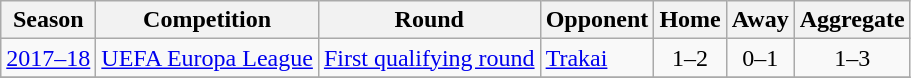<table class="wikitable">
<tr>
<th>Season</th>
<th>Competition</th>
<th>Round</th>
<th>Opponent</th>
<th>Home</th>
<th>Away</th>
<th>Aggregate</th>
</tr>
<tr>
<td><a href='#'>2017–18</a></td>
<td><a href='#'>UEFA Europa League</a></td>
<td><a href='#'>First qualifying round</a></td>
<td> <a href='#'>Trakai</a></td>
<td align="center">1–2</td>
<td align="center">0–1</td>
<td align="center">1–3</td>
</tr>
<tr>
</tr>
</table>
